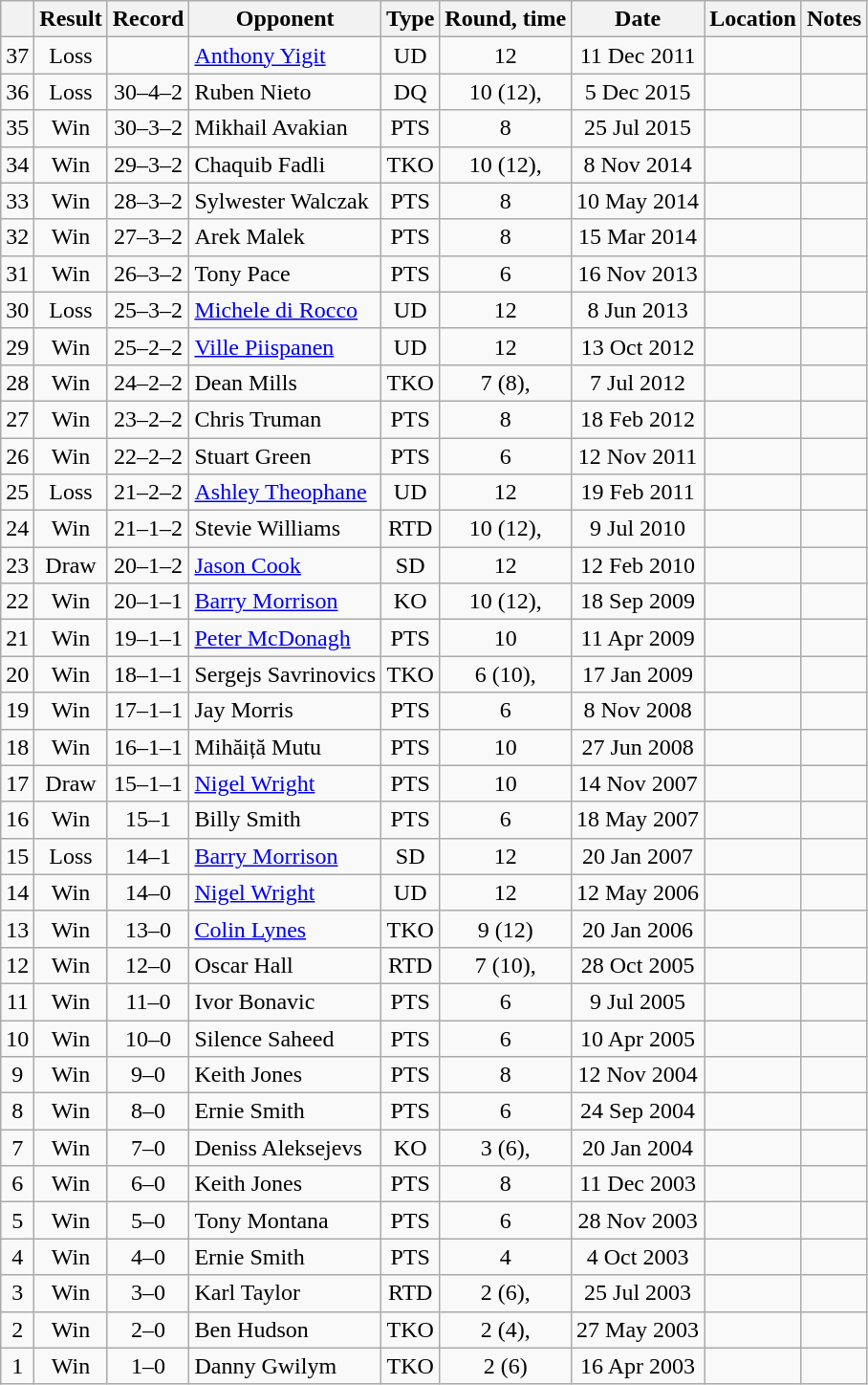<table class="wikitable" style="text-align:center">
<tr>
<th></th>
<th>Result</th>
<th>Record</th>
<th>Opponent</th>
<th>Type</th>
<th>Round, time</th>
<th>Date</th>
<th>Location</th>
<th>Notes</th>
</tr>
<tr>
<td>37</td>
<td>Loss</td>
<td></td>
<td style="text-align:left;"><a href='#'>Anthony Yigit</a></td>
<td>UD</td>
<td>12</td>
<td>11 Dec 2011</td>
<td style="text-align:left;"></td>
<td style="text-align:left;"></td>
</tr>
<tr>
<td>36</td>
<td>Loss</td>
<td>30–4–2</td>
<td style="text-align:left;">Ruben Nieto</td>
<td>DQ</td>
<td>10 (12), </td>
<td>5 Dec 2015</td>
<td style="text-align:left;"></td>
<td style="text-align:left;"></td>
</tr>
<tr>
<td>35</td>
<td>Win</td>
<td>30–3–2</td>
<td style="text-align:left;">Mikhail Avakian</td>
<td>PTS</td>
<td>8</td>
<td>25 Jul 2015</td>
<td style="text-align:left;"></td>
<td></td>
</tr>
<tr>
<td>34</td>
<td>Win</td>
<td>29–3–2</td>
<td style="text-align:left;">Chaquib Fadli</td>
<td>TKO</td>
<td>10 (12), </td>
<td>8 Nov 2014</td>
<td style="text-align:left;"></td>
<td style="text-align:left;"></td>
</tr>
<tr>
<td>33</td>
<td>Win</td>
<td>28–3–2</td>
<td style="text-align:left;">Sylwester Walczak</td>
<td>PTS</td>
<td>8</td>
<td>10 May 2014</td>
<td style="text-align:left;"></td>
<td></td>
</tr>
<tr>
<td>32</td>
<td>Win</td>
<td>27–3–2</td>
<td style="text-align:left;">Arek Malek</td>
<td>PTS</td>
<td>8</td>
<td>15 Mar 2014</td>
<td style="text-align:left;"></td>
<td></td>
</tr>
<tr>
<td>31</td>
<td>Win</td>
<td>26–3–2</td>
<td style="text-align:left;">Tony Pace</td>
<td>PTS</td>
<td>6</td>
<td>16 Nov 2013</td>
<td style="text-align:left;"></td>
<td></td>
</tr>
<tr>
<td>30</td>
<td>Loss</td>
<td>25–3–2</td>
<td style="text-align:left;"><a href='#'>Michele di Rocco</a></td>
<td>UD</td>
<td>12</td>
<td>8 Jun 2013</td>
<td style="text-align:left;"></td>
<td style="text-align:left;"></td>
</tr>
<tr>
<td>29</td>
<td>Win</td>
<td>25–2–2</td>
<td style="text-align:left;"><a href='#'>Ville Piispanen</a></td>
<td>UD</td>
<td>12</td>
<td>13 Oct 2012</td>
<td style="text-align:left;"></td>
<td style="text-align:left;"></td>
</tr>
<tr>
<td>28</td>
<td>Win</td>
<td>24–2–2</td>
<td style="text-align:left;">Dean Mills</td>
<td>TKO</td>
<td>7 (8), </td>
<td>7 Jul 2012</td>
<td style="text-align:left;"></td>
<td></td>
</tr>
<tr>
<td>27</td>
<td>Win</td>
<td>23–2–2</td>
<td style="text-align:left;">Chris Truman</td>
<td>PTS</td>
<td>8</td>
<td>18 Feb 2012</td>
<td style="text-align:left;"></td>
<td></td>
</tr>
<tr>
<td>26</td>
<td>Win</td>
<td>22–2–2</td>
<td style="text-align:left;">Stuart Green</td>
<td>PTS</td>
<td>6</td>
<td>12 Nov 2011</td>
<td style="text-align:left;"></td>
<td></td>
</tr>
<tr>
<td>25</td>
<td>Loss</td>
<td>21–2–2</td>
<td style="text-align:left;"><a href='#'>Ashley Theophane</a></td>
<td>UD</td>
<td>12</td>
<td>19 Feb 2011</td>
<td style="text-align:left;"></td>
<td style="text-align:left;"></td>
</tr>
<tr>
<td>24</td>
<td>Win</td>
<td>21–1–2</td>
<td style="text-align:left;">Stevie Williams</td>
<td>RTD</td>
<td>10 (12), </td>
<td>9 Jul 2010</td>
<td style="text-align:left;"></td>
<td style="text-align:left;"></td>
</tr>
<tr>
<td>23</td>
<td>Draw</td>
<td>20–1–2</td>
<td style="text-align:left;"><a href='#'>Jason Cook</a></td>
<td>SD</td>
<td>12</td>
<td>12 Feb 2010</td>
<td style="text-align:left;"></td>
<td style="text-align:left;"></td>
</tr>
<tr>
<td>22</td>
<td>Win</td>
<td>20–1–1</td>
<td style="text-align:left;"><a href='#'>Barry Morrison</a></td>
<td>KO</td>
<td>10 (12), </td>
<td>18 Sep 2009</td>
<td style="text-align:left;"></td>
<td style="text-align:left;"></td>
</tr>
<tr>
<td>21</td>
<td>Win</td>
<td>19–1–1</td>
<td style="text-align:left;"><a href='#'>Peter McDonagh</a></td>
<td>PTS</td>
<td>10</td>
<td>11 Apr 2009</td>
<td style="text-align:left;"></td>
<td style="text-align:left;"></td>
</tr>
<tr>
<td>20</td>
<td>Win</td>
<td>18–1–1</td>
<td style="text-align:left;">Sergejs Savrinovics</td>
<td>TKO</td>
<td>6 (10), </td>
<td>17 Jan 2009</td>
<td style="text-align:left;"></td>
<td></td>
</tr>
<tr>
<td>19</td>
<td>Win</td>
<td>17–1–1</td>
<td style="text-align:left;">Jay Morris</td>
<td>PTS</td>
<td>6</td>
<td>8 Nov 2008</td>
<td style="text-align:left;"></td>
<td></td>
</tr>
<tr>
<td>18</td>
<td>Win</td>
<td>16–1–1</td>
<td style="text-align:left;">Mihăiță Mutu</td>
<td>PTS</td>
<td>10</td>
<td>27 Jun 2008</td>
<td style="text-align:left;"></td>
<td></td>
</tr>
<tr>
<td>17</td>
<td>Draw</td>
<td>15–1–1</td>
<td style="text-align:left;"><a href='#'>Nigel Wright</a></td>
<td>PTS</td>
<td>10</td>
<td>14 Nov 2007</td>
<td style="text-align:left;"></td>
<td style="text-align:left;"></td>
</tr>
<tr>
<td>16</td>
<td>Win</td>
<td>15–1</td>
<td style="text-align:left;">Billy Smith</td>
<td>PTS</td>
<td>6</td>
<td>18 May 2007</td>
<td style="text-align:left;"></td>
<td></td>
</tr>
<tr>
<td>15</td>
<td>Loss</td>
<td>14–1</td>
<td style="text-align:left;"><a href='#'>Barry Morrison</a></td>
<td>SD</td>
<td>12</td>
<td>20 Jan 2007</td>
<td style="text-align:left;"></td>
<td style="text-align:left;"></td>
</tr>
<tr>
<td>14</td>
<td>Win</td>
<td>14–0</td>
<td style="text-align:left;"><a href='#'>Nigel Wright</a></td>
<td>UD</td>
<td>12</td>
<td>12 May 2006</td>
<td style="text-align:left;"></td>
<td style="text-align:left;"></td>
</tr>
<tr>
<td>13</td>
<td>Win</td>
<td>13–0</td>
<td style="text-align:left;"><a href='#'>Colin Lynes</a></td>
<td>TKO</td>
<td>9 (12)</td>
<td>20 Jan 2006</td>
<td style="text-align:left;"></td>
<td style="text-align:left;"></td>
</tr>
<tr>
<td>12</td>
<td>Win</td>
<td>12–0</td>
<td style="text-align:left;">Oscar Hall</td>
<td>RTD</td>
<td>7 (10), </td>
<td>28 Oct 2005</td>
<td style="text-align:left;"></td>
<td></td>
</tr>
<tr>
<td>11</td>
<td>Win</td>
<td>11–0</td>
<td style="text-align:left;">Ivor Bonavic</td>
<td>PTS</td>
<td>6</td>
<td>9 Jul 2005</td>
<td style="text-align:left;"></td>
<td></td>
</tr>
<tr>
<td>10</td>
<td>Win</td>
<td>10–0</td>
<td style="text-align:left;">Silence Saheed</td>
<td>PTS</td>
<td>6</td>
<td>10 Apr 2005</td>
<td style="text-align:left;"></td>
<td></td>
</tr>
<tr>
<td>9</td>
<td>Win</td>
<td>9–0</td>
<td style="text-align:left;">Keith Jones</td>
<td>PTS</td>
<td>8</td>
<td>12 Nov 2004</td>
<td style="text-align:left;"></td>
<td></td>
</tr>
<tr>
<td>8</td>
<td>Win</td>
<td>8–0</td>
<td style="text-align:left;">Ernie Smith</td>
<td>PTS</td>
<td>6</td>
<td>24 Sep 2004</td>
<td style="text-align:left;"></td>
<td></td>
</tr>
<tr>
<td>7</td>
<td>Win</td>
<td>7–0</td>
<td style="text-align:left;">Deniss Aleksejevs</td>
<td>KO</td>
<td>3 (6), </td>
<td>20 Jan 2004</td>
<td style="text-align:left;"></td>
<td></td>
</tr>
<tr>
<td>6</td>
<td>Win</td>
<td>6–0</td>
<td style="text-align:left;">Keith Jones</td>
<td>PTS</td>
<td>8</td>
<td>11 Dec 2003</td>
<td style="text-align:left;"></td>
<td></td>
</tr>
<tr>
<td>5</td>
<td>Win</td>
<td>5–0</td>
<td style="text-align:left;">Tony Montana</td>
<td>PTS</td>
<td>6</td>
<td>28 Nov 2003</td>
<td style="text-align:left;"></td>
<td></td>
</tr>
<tr>
<td>4</td>
<td>Win</td>
<td>4–0</td>
<td style="text-align:left;">Ernie Smith</td>
<td>PTS</td>
<td>4</td>
<td>4 Oct 2003</td>
<td style="text-align:left;"></td>
<td></td>
</tr>
<tr>
<td>3</td>
<td>Win</td>
<td>3–0</td>
<td style="text-align:left;">Karl Taylor</td>
<td>RTD</td>
<td>2 (6), </td>
<td>25 Jul 2003</td>
<td style="text-align:left;"></td>
<td></td>
</tr>
<tr>
<td>2</td>
<td>Win</td>
<td>2–0</td>
<td style="text-align:left;">Ben Hudson</td>
<td>TKO</td>
<td>2 (4), </td>
<td>27 May 2003</td>
<td style="text-align:left;"></td>
<td></td>
</tr>
<tr>
<td>1</td>
<td>Win</td>
<td>1–0</td>
<td style="text-align:left;">Danny Gwilym</td>
<td>TKO</td>
<td>2 (6)</td>
<td>16 Apr 2003</td>
<td style="text-align:left;"></td>
<td></td>
</tr>
</table>
